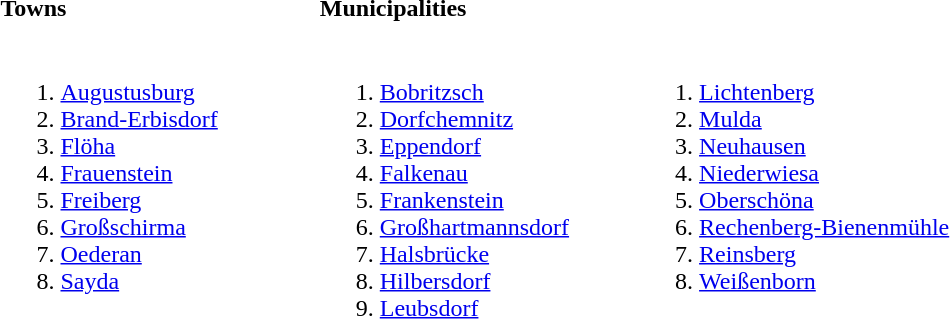<table>
<tr>
<th style="text-align:left; width:33%;">Towns</th>
<th style="text-align:left; width:33%;">Municipalities</th>
<th style="text-align:left; width:33%;"></th>
</tr>
<tr valign=top>
<td><br><ol><li><a href='#'>Augustusburg</a></li><li><a href='#'>Brand-Erbisdorf</a></li><li><a href='#'>Flöha</a></li><li><a href='#'>Frauenstein</a></li><li><a href='#'>Freiberg</a></li><li><a href='#'>Großschirma</a></li><li><a href='#'>Oederan</a></li><li><a href='#'>Sayda</a></li></ol></td>
<td><br><ol><li><a href='#'>Bobritzsch</a></li><li><a href='#'>Dorfchemnitz</a></li><li><a href='#'>Eppendorf</a></li><li><a href='#'>Falkenau</a></li><li><a href='#'>Frankenstein</a></li><li><a href='#'>Großhartmannsdorf</a></li><li><a href='#'>Halsbrücke</a></li><li><a href='#'>Hilbersdorf</a></li><li><a href='#'>Leubsdorf</a></li></ol></td>
<td><br><ol>
<li> <a href='#'>Lichtenberg</a>
<li> <a href='#'>Mulda</a>
<li> <a href='#'>Neuhausen</a>
<li> <a href='#'>Niederwiesa</a>
<li> <a href='#'>Oberschöna</a>
<li> <a href='#'>Rechenberg-Bienenmühle</a>
<li> <a href='#'>Reinsberg</a>
<li> <a href='#'>Weißenborn</a>
</ol></td>
</tr>
</table>
